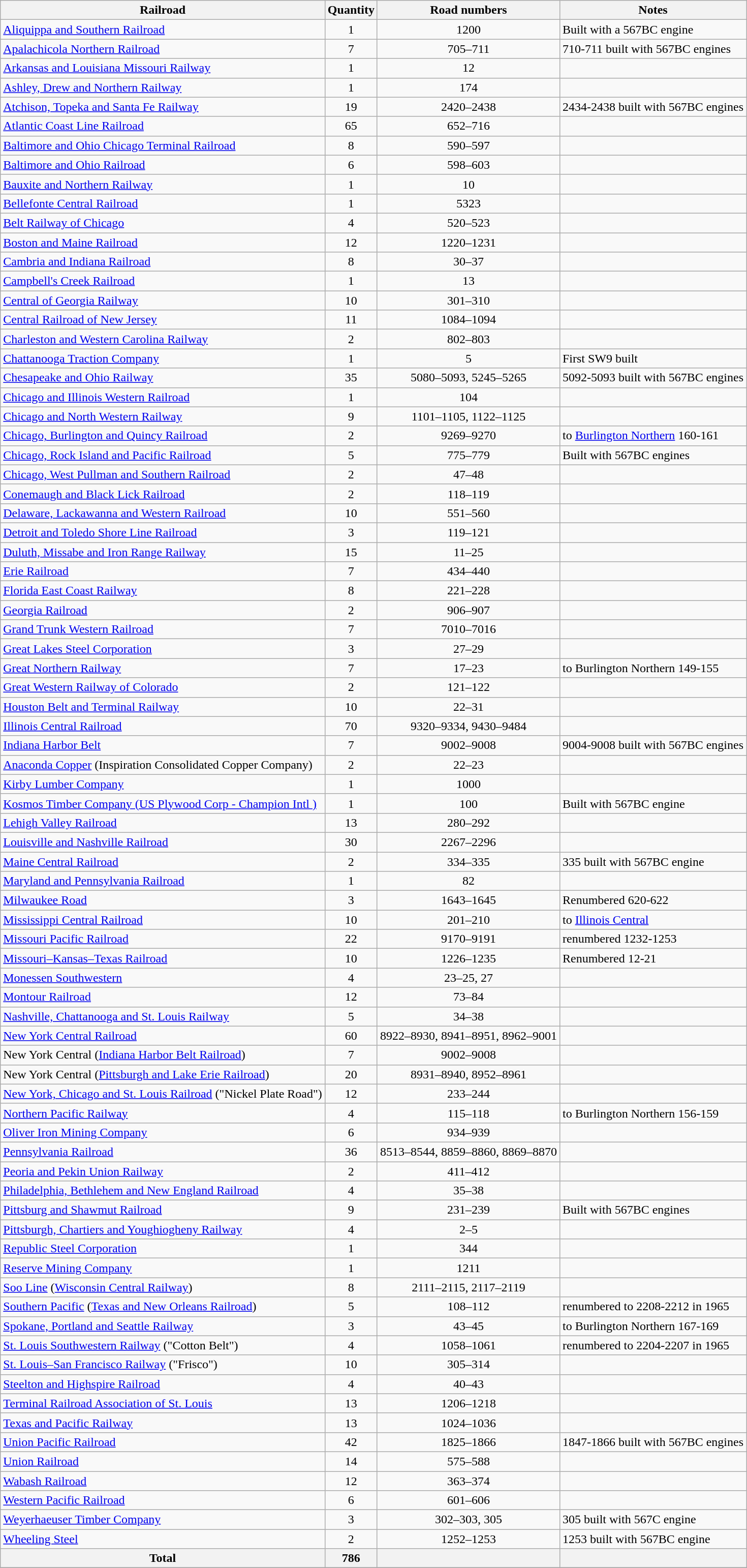<table class="sortable wikitable">
<tr>
<th>Railroad</th>
<th>Quantity</th>
<th>Road numbers</th>
<th>Notes</th>
</tr>
<tr>
<td><a href='#'>Aliquippa and Southern Railroad</a></td>
<td style="text-align:center;">1</td>
<td style="text-align:center;">1200</td>
<td>Built with a 567BC engine</td>
</tr>
<tr>
<td><a href='#'>Apalachicola Northern Railroad</a></td>
<td style="text-align:center;">7</td>
<td style="text-align:center;">705–711</td>
<td>710-711 built with 567BC engines</td>
</tr>
<tr>
<td><a href='#'>Arkansas and Louisiana Missouri Railway</a></td>
<td style="text-align:center;">1</td>
<td style="text-align:center;">12</td>
<td></td>
</tr>
<tr>
<td><a href='#'>Ashley, Drew and Northern Railway</a></td>
<td style="text-align:center;">1</td>
<td style="text-align:center;">174</td>
<td></td>
</tr>
<tr>
<td><a href='#'>Atchison, Topeka and Santa Fe Railway</a></td>
<td style="text-align:center;">19</td>
<td style="text-align:center;">2420–2438</td>
<td>2434-2438 built with 567BC engines</td>
</tr>
<tr>
<td><a href='#'>Atlantic Coast Line Railroad</a></td>
<td style="text-align:center;">65</td>
<td style="text-align:center;">652–716</td>
<td></td>
</tr>
<tr>
<td><a href='#'>Baltimore and Ohio Chicago Terminal Railroad</a></td>
<td style="text-align:center;">8</td>
<td style="text-align:center;">590–597</td>
<td></td>
</tr>
<tr>
<td><a href='#'>Baltimore and Ohio Railroad</a></td>
<td style="text-align:center;">6</td>
<td style="text-align:center;">598–603</td>
<td></td>
</tr>
<tr>
<td><a href='#'>Bauxite and Northern Railway</a></td>
<td style="text-align:center;">1</td>
<td style="text-align:center;">10</td>
<td></td>
</tr>
<tr>
<td><a href='#'>Bellefonte Central Railroad</a></td>
<td style="text-align:center;">1</td>
<td style="text-align:center;">5323</td>
<td></td>
</tr>
<tr>
<td><a href='#'>Belt Railway of Chicago</a></td>
<td style="text-align:center;">4</td>
<td style="text-align:center;">520–523</td>
<td></td>
</tr>
<tr>
<td><a href='#'>Boston and Maine Railroad</a></td>
<td style="text-align:center;">12</td>
<td style="text-align:center;">1220–1231</td>
<td></td>
</tr>
<tr>
<td><a href='#'>Cambria and Indiana Railroad</a></td>
<td style="text-align:center;">8</td>
<td style="text-align:center;">30–37</td>
<td></td>
</tr>
<tr>
<td><a href='#'>Campbell's Creek Railroad</a></td>
<td style="text-align:center;">1</td>
<td style="text-align:center;">13</td>
<td></td>
</tr>
<tr>
<td><a href='#'>Central of Georgia Railway</a></td>
<td style="text-align:center;">10</td>
<td style="text-align:center;">301–310</td>
<td></td>
</tr>
<tr>
<td><a href='#'>Central Railroad of New Jersey</a></td>
<td style="text-align:center;">11</td>
<td style="text-align:center;">1084–1094</td>
<td></td>
</tr>
<tr>
<td><a href='#'>Charleston and Western Carolina Railway</a></td>
<td style="text-align:center;">2</td>
<td style="text-align:center;">802–803</td>
<td></td>
</tr>
<tr>
<td><a href='#'>Chattanooga Traction Company</a></td>
<td style="text-align:center;">1</td>
<td style="text-align:center;">5</td>
<td>First SW9 built</td>
</tr>
<tr>
<td><a href='#'>Chesapeake and Ohio Railway</a></td>
<td style="text-align:center;">35</td>
<td style="text-align:center;">5080–5093, 5245–5265</td>
<td>5092-5093 built with 567BC engines</td>
</tr>
<tr>
<td><a href='#'>Chicago and Illinois Western Railroad</a></td>
<td style="text-align:center;">1</td>
<td style="text-align:center;">104</td>
<td></td>
</tr>
<tr>
<td><a href='#'>Chicago and North Western Railway</a></td>
<td style="text-align:center;">9</td>
<td style="text-align:center;">1101–1105, 1122–1125</td>
<td></td>
</tr>
<tr>
<td><a href='#'>Chicago, Burlington and Quincy Railroad</a></td>
<td style="text-align:center;">2</td>
<td style="text-align:center;">9269–9270</td>
<td>to <a href='#'>Burlington Northern</a> 160-161</td>
</tr>
<tr>
<td><a href='#'>Chicago, Rock Island and Pacific Railroad</a></td>
<td style="text-align:center;">5</td>
<td style="text-align:center;">775–779</td>
<td>Built with 567BC engines</td>
</tr>
<tr>
<td><a href='#'>Chicago, West Pullman and Southern Railroad</a></td>
<td style="text-align:center;">2</td>
<td style="text-align:center;">47–48</td>
<td></td>
</tr>
<tr>
<td><a href='#'>Conemaugh and Black Lick Railroad</a></td>
<td style="text-align:center;">2</td>
<td style="text-align:center;">118–119</td>
<td></td>
</tr>
<tr>
<td><a href='#'>Delaware, Lackawanna and Western Railroad</a></td>
<td style="text-align:center;">10</td>
<td style="text-align:center;">551–560</td>
<td></td>
</tr>
<tr>
<td><a href='#'>Detroit and Toledo Shore Line Railroad</a></td>
<td style="text-align:center;">3</td>
<td style="text-align:center;">119–121</td>
<td></td>
</tr>
<tr>
<td><a href='#'>Duluth, Missabe and Iron Range Railway</a></td>
<td style="text-align:center;">15</td>
<td style="text-align:center;">11–25</td>
<td></td>
</tr>
<tr>
<td><a href='#'>Erie Railroad</a></td>
<td style="text-align:center;">7</td>
<td style="text-align:center;">434–440</td>
<td></td>
</tr>
<tr>
<td><a href='#'>Florida East Coast Railway</a></td>
<td style="text-align:center;">8</td>
<td style="text-align:center;">221–228</td>
<td></td>
</tr>
<tr>
<td><a href='#'>Georgia Railroad</a></td>
<td style="text-align:center;">2</td>
<td style="text-align:center;">906–907</td>
<td></td>
</tr>
<tr>
<td><a href='#'>Grand Trunk Western Railroad</a></td>
<td style="text-align:center;">7</td>
<td style="text-align:center;">7010–7016</td>
<td></td>
</tr>
<tr>
<td><a href='#'>Great Lakes Steel Corporation</a></td>
<td style="text-align:center;">3</td>
<td style="text-align:center;">27–29</td>
<td></td>
</tr>
<tr>
<td><a href='#'>Great Northern Railway</a></td>
<td style="text-align:center;">7</td>
<td style="text-align:center;">17–23</td>
<td>to Burlington Northern 149-155</td>
</tr>
<tr>
<td><a href='#'>Great Western Railway of Colorado</a></td>
<td style="text-align:center;">2</td>
<td style="text-align:center;">121–122</td>
<td></td>
</tr>
<tr>
<td><a href='#'>Houston Belt and Terminal Railway</a></td>
<td style="text-align:center;">10</td>
<td style="text-align:center;">22–31</td>
<td></td>
</tr>
<tr>
<td><a href='#'>Illinois Central Railroad</a></td>
<td style="text-align:center;">70</td>
<td style="text-align:center;">9320–9334, 9430–9484</td>
<td></td>
</tr>
<tr>
<td><a href='#'>Indiana Harbor Belt</a></td>
<td style="text-align:center;">7</td>
<td style="text-align:center;">9002–9008</td>
<td>9004-9008 built with 567BC engines</td>
</tr>
<tr>
<td><a href='#'>Anaconda Copper</a> (Inspiration Consolidated Copper Company)</td>
<td style="text-align:center;">2</td>
<td style="text-align:center;">22–23</td>
<td></td>
</tr>
<tr>
<td><a href='#'>Kirby Lumber Company</a></td>
<td style="text-align:center;">1</td>
<td style="text-align:center;">1000</td>
<td></td>
</tr>
<tr>
<td><a href='#'>Kosmos Timber Company (US Plywood Corp - Champion Intl )</a></td>
<td style="text-align:center;">1</td>
<td style="text-align:center;">100</td>
<td>Built with 567BC engine</td>
</tr>
<tr>
<td><a href='#'>Lehigh Valley Railroad</a></td>
<td style="text-align:center;">13</td>
<td style="text-align:center;">280–292</td>
<td></td>
</tr>
<tr>
<td><a href='#'>Louisville and Nashville Railroad</a></td>
<td style="text-align:center;">30</td>
<td style="text-align:center;">2267–2296</td>
<td></td>
</tr>
<tr>
<td><a href='#'>Maine Central Railroad</a></td>
<td style="text-align:center;">2</td>
<td style="text-align:center;">334–335</td>
<td>335 built with 567BC engine</td>
</tr>
<tr )>
<td><a href='#'>Maryland and Pennsylvania Railroad</a></td>
<td style="text-align:center;">1</td>
<td style="text-align:center;">82</td>
<td></td>
</tr>
<tr>
<td><a href='#'>Milwaukee Road</a></td>
<td style="text-align:center;">3</td>
<td style="text-align:center;">1643–1645</td>
<td>Renumbered 620-622</td>
</tr>
<tr>
<td><a href='#'>Mississippi Central Railroad</a></td>
<td style="text-align:center;">10</td>
<td style="text-align:center;">201–210</td>
<td>to <a href='#'>Illinois Central</a></td>
</tr>
<tr>
<td><a href='#'>Missouri Pacific Railroad</a></td>
<td style="text-align:center;">22</td>
<td style="text-align:center;">9170–9191</td>
<td>renumbered 1232-1253</td>
</tr>
<tr>
<td><a href='#'>Missouri–Kansas–Texas Railroad</a></td>
<td style="text-align:center;">10</td>
<td style="text-align:center;">1226–1235</td>
<td>Renumbered 12-21</td>
</tr>
<tr>
<td><a href='#'>Monessen Southwestern</a></td>
<td style="text-align:center;">4</td>
<td style="text-align:center;">23–25, 27</td>
<td></td>
</tr>
<tr>
<td><a href='#'>Montour Railroad</a></td>
<td style="text-align:center;">12</td>
<td style="text-align:center;">73–84</td>
<td></td>
</tr>
<tr>
<td><a href='#'>Nashville, Chattanooga and St. Louis Railway</a></td>
<td style="text-align:center;">5</td>
<td style="text-align:center;">34–38</td>
<td></td>
</tr>
<tr>
<td><a href='#'>New York Central Railroad</a></td>
<td style="text-align:center;">60</td>
<td style="text-align:center;">8922–8930, 8941–8951, 8962–9001</td>
<td></td>
</tr>
<tr>
<td>New York Central (<a href='#'>Indiana Harbor Belt Railroad</a>)</td>
<td style="text-align:center;">7</td>
<td style="text-align:center;">9002–9008</td>
<td></td>
</tr>
<tr>
<td>New York Central (<a href='#'>Pittsburgh and Lake Erie Railroad</a>)</td>
<td style="text-align:center;">20</td>
<td style="text-align:center;">8931–8940, 8952–8961</td>
<td></td>
</tr>
<tr>
<td><a href='#'>New York, Chicago and St. Louis Railroad</a> ("Nickel Plate Road")</td>
<td style="text-align:center;">12</td>
<td style="text-align:center;">233–244</td>
<td></td>
</tr>
<tr>
<td><a href='#'>Northern Pacific Railway</a></td>
<td style="text-align:center;">4</td>
<td style="text-align:center;">115–118</td>
<td>to Burlington Northern 156-159</td>
</tr>
<tr>
<td><a href='#'>Oliver Iron Mining Company</a></td>
<td style="text-align:center;">6</td>
<td style="text-align:center;">934–939</td>
<td></td>
</tr>
<tr>
<td><a href='#'>Pennsylvania Railroad</a></td>
<td style="text-align:center;">36</td>
<td style="text-align:center;">8513–8544, 8859–8860, 8869–8870</td>
<td></td>
</tr>
<tr>
<td><a href='#'>Peoria and Pekin Union Railway</a></td>
<td style="text-align:center;">2</td>
<td style="text-align:center;">411–412</td>
<td></td>
</tr>
<tr>
<td><a href='#'>Philadelphia, Bethlehem and New England Railroad</a></td>
<td style="text-align:center;">4</td>
<td style="text-align:center;">35–38</td>
<td></td>
</tr>
<tr>
<td><a href='#'>Pittsburg and Shawmut Railroad</a></td>
<td style="text-align:center;">9</td>
<td style="text-align:center;">231–239</td>
<td>Built with 567BC engines</td>
</tr>
<tr>
<td><a href='#'>Pittsburgh, Chartiers and Youghiogheny Railway</a></td>
<td style="text-align:center;">4</td>
<td style="text-align:center;">2–5</td>
<td></td>
</tr>
<tr>
<td><a href='#'>Republic Steel Corporation</a></td>
<td style="text-align:center;">1</td>
<td style="text-align:center;">344</td>
<td></td>
</tr>
<tr>
<td><a href='#'>Reserve Mining Company</a></td>
<td style="text-align:center;">1</td>
<td style="text-align:center;">1211</td>
<td></td>
</tr>
<tr>
<td><a href='#'>Soo Line</a> (<a href='#'>Wisconsin Central Railway</a>)</td>
<td style="text-align:center;">8</td>
<td style="text-align:center;">2111–2115, 2117–2119</td>
<td></td>
</tr>
<tr>
<td><a href='#'>Southern Pacific</a> (<a href='#'>Texas and New Orleans Railroad</a>)</td>
<td style="text-align:center;">5</td>
<td style="text-align:center;">108–112</td>
<td>renumbered to 2208-2212 in 1965</td>
</tr>
<tr>
<td><a href='#'>Spokane, Portland and Seattle Railway</a></td>
<td style="text-align:center;">3</td>
<td style="text-align:center;">43–45</td>
<td>to Burlington Northern 167-169</td>
</tr>
<tr>
<td><a href='#'>St. Louis Southwestern Railway</a> ("Cotton Belt")</td>
<td style="text-align:center;">4</td>
<td style="text-align:center;">1058–1061</td>
<td>renumbered to 2204-2207 in 1965</td>
</tr>
<tr>
<td><a href='#'>St. Louis–San Francisco Railway</a> ("Frisco")</td>
<td style="text-align:center;">10</td>
<td style="text-align:center;">305–314</td>
<td></td>
</tr>
<tr>
<td><a href='#'>Steelton and Highspire Railroad</a></td>
<td style="text-align:center;">4</td>
<td style="text-align:center;">40–43</td>
<td></td>
</tr>
<tr>
<td><a href='#'>Terminal Railroad Association of St. Louis</a></td>
<td style="text-align:center;">13</td>
<td style="text-align:center;">1206–1218</td>
<td></td>
</tr>
<tr>
<td><a href='#'>Texas and Pacific Railway</a></td>
<td style="text-align:center;">13</td>
<td style="text-align:center;">1024–1036</td>
<td></td>
</tr>
<tr>
<td><a href='#'>Union Pacific Railroad</a></td>
<td style="text-align:center;">42</td>
<td style="text-align:center;">1825–1866</td>
<td>1847-1866 built with 567BC engines</td>
</tr>
<tr>
<td><a href='#'>Union Railroad</a></td>
<td style="text-align:center;">14</td>
<td style="text-align:center;">575–588</td>
<td></td>
</tr>
<tr>
<td><a href='#'>Wabash Railroad</a></td>
<td style="text-align:center;">12</td>
<td style="text-align:center;">363–374</td>
<td></td>
</tr>
<tr>
<td><a href='#'>Western Pacific Railroad</a></td>
<td style="text-align:center;">6</td>
<td style="text-align:center;">601–606</td>
<td></td>
</tr>
<tr>
<td><a href='#'>Weyerhaeuser Timber Company</a></td>
<td style="text-align:center;">3</td>
<td style="text-align:center;">302–303, 305</td>
<td>305 built with 567C engine</td>
</tr>
<tr>
<td><a href='#'>Wheeling Steel</a></td>
<td style="text-align:center;">2</td>
<td style="text-align:center;">1252–1253</td>
<td>1253 built with 567BC engine</td>
</tr>
<tr>
<th>Total</th>
<th>786</th>
<th></th>
<th></th>
</tr>
<tr>
</tr>
</table>
